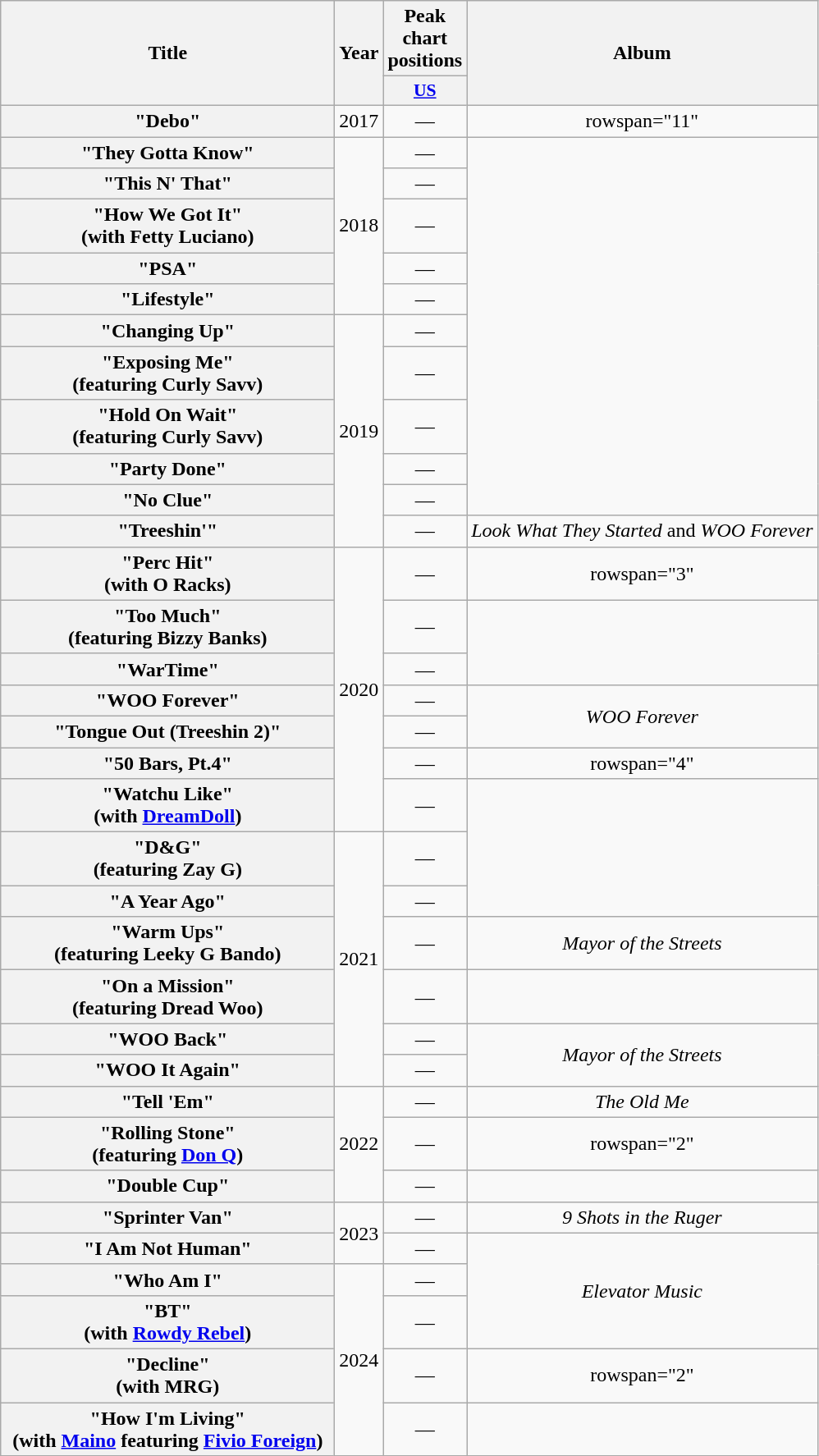<table class="wikitable plainrowheaders" style="text-align:center;">
<tr>
<th scope="col" rowspan="2" style="width:16.5em;">Title</th>
<th scope="col" rowspan="2">Year</th>
<th scope="col" colspan="1">Peak chart positions</th>
<th scope="col" rowspan="2">Album</th>
</tr>
<tr>
<th scope="col" style="width:2.5em;font-size:90%;"><a href='#'>US</a></th>
</tr>
<tr>
<th scope="row">"Debo"</th>
<td>2017</td>
<td>—</td>
<td>rowspan="11" </td>
</tr>
<tr>
<th scope="row">"They Gotta Know"</th>
<td rowspan="5">2018</td>
<td>—</td>
</tr>
<tr>
<th scope="row">"This N' That"</th>
<td>—</td>
</tr>
<tr>
<th scope="row">"How We Got It"<br><span>(with Fetty Luciano)</span></th>
<td>—</td>
</tr>
<tr>
<th scope="row">"PSA"</th>
<td>—</td>
</tr>
<tr>
<th scope="Row">"Lifestyle"</th>
<td>—</td>
</tr>
<tr>
<th Scope="row">"Changing Up"</th>
<td rowspan="6">2019</td>
<td>—</td>
</tr>
<tr>
<th scope="row">"Exposing Me"<br><span>(featuring Curly Savv)</span></th>
<td>—</td>
</tr>
<tr>
<th scope="row">"Hold On Wait"<br><span>(featuring Curly Savv)</span></th>
<td>—</td>
</tr>
<tr>
<th scope="row">"Party Done"</th>
<td>—</td>
</tr>
<tr>
<th scope="Row">"No Clue"</th>
<td>—</td>
</tr>
<tr>
<th scope="row">"Treeshin'"</th>
<td>—</td>
<td><em>Look What They Started</em> and <em>WOO Forever</em></td>
</tr>
<tr>
<th scope="row">"Perc Hit"<br><span>(with O Racks)</span></th>
<td rowspan="7">2020</td>
<td>—</td>
<td>rowspan="3" </td>
</tr>
<tr>
<th scope="row">"Too Much"<br><span>(featuring Bizzy Banks)</span></th>
<td>—</td>
</tr>
<tr>
<th scope="row">"WarTime"</th>
<td>—</td>
</tr>
<tr>
<th scope="Row">"WOO Forever"</th>
<td>—</td>
<td rowspan="2"><em>WOO Forever</em></td>
</tr>
<tr>
<th scope="row">"Tongue Out (Treeshin 2)"</th>
<td>—</td>
</tr>
<tr>
<th Scope="row">"50 Bars, Pt.4"</th>
<td>—</td>
<td>rowspan="4" </td>
</tr>
<tr>
<th scope="row">"Watchu Like"<br><span>(with <a href='#'>DreamDoll</a>)</span></th>
<td>—</td>
</tr>
<tr>
<th scope="row">"D&G"<br><span>(featuring Zay G)</span></th>
<td rowspan="6">2021</td>
<td>—</td>
</tr>
<tr>
<th scope="row">"A Year Ago"</th>
<td>—</td>
</tr>
<tr>
<th scope="row">"Warm Ups"<br><span>(featuring Leeky G Bando)</span></th>
<td>—</td>
<td><em>Mayor of the Streets</em></td>
</tr>
<tr>
<th scope="row">"On a Mission"<br><span>(featuring Dread Woo)</span></th>
<td>—</td>
<td></td>
</tr>
<tr>
<th scope="Row">"WOO Back"</th>
<td>—</td>
<td rowspan="2"><em>Mayor of the Streets</em></td>
</tr>
<tr>
<th scope="row">"WOO It Again"</th>
<td>—</td>
</tr>
<tr>
<th scope="row">"Tell 'Em"</th>
<td rowspan="3">2022</td>
<td>—</td>
<td><em>The Old Me</em></td>
</tr>
<tr>
<th scope="row">"Rolling Stone"<br><span>(featuring <a href='#'>Don Q</a>)</span></th>
<td>—</td>
<td>rowspan="2" </td>
</tr>
<tr>
<th scope="row">"Double Cup"</th>
<td>—</td>
</tr>
<tr>
<th scope="row">"Sprinter Van"</th>
<td rowspan="2">2023</td>
<td>—</td>
<td><em>9 Shots in the Ruger</em></td>
</tr>
<tr>
<th scope="row">"I Am Not Human"</th>
<td>—</td>
<td rowspan="3"><em>Elevator Music</em></td>
</tr>
<tr>
<th scope="row">"Who Am I"</th>
<td rowspan="4">2024</td>
<td>—</td>
</tr>
<tr>
<th scope="row">"BT"<br><span>(with <a href='#'>Rowdy Rebel</a>)</span></th>
<td>—</td>
</tr>
<tr>
<th scope="row">"Decline"<br><span>(with MRG)</span></th>
<td>—</td>
<td>rowspan="2" </td>
</tr>
<tr>
<th scope="row">"How I'm Living"<br><span>(with <a href='#'>Maino</a> featuring <a href='#'>Fivio Foreign</a>)</span></th>
<td>—</td>
</tr>
</table>
